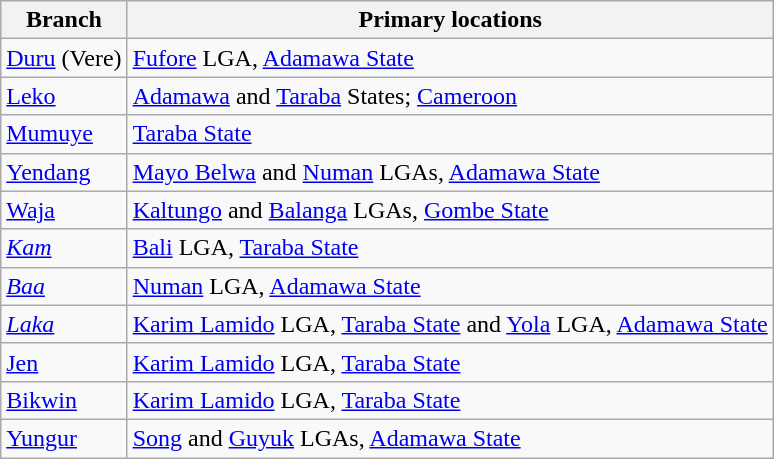<table class="wikitable">
<tr>
<th>Branch</th>
<th>Primary locations</th>
</tr>
<tr>
<td><a href='#'>Duru</a> (Vere)</td>
<td><a href='#'>Fufore</a> LGA, <a href='#'>Adamawa State</a></td>
</tr>
<tr>
<td><a href='#'>Leko</a></td>
<td><a href='#'>Adamawa</a> and <a href='#'>Taraba</a> States; <a href='#'>Cameroon</a></td>
</tr>
<tr>
<td><a href='#'>Mumuye</a></td>
<td><a href='#'>Taraba State</a></td>
</tr>
<tr>
<td><a href='#'>Yendang</a></td>
<td><a href='#'>Mayo Belwa</a> and <a href='#'>Numan</a> LGAs, <a href='#'>Adamawa State</a></td>
</tr>
<tr>
<td><a href='#'>Waja</a></td>
<td><a href='#'>Kaltungo</a> and <a href='#'>Balanga</a> LGAs, <a href='#'>Gombe State</a></td>
</tr>
<tr>
<td><em><a href='#'>Kam</a></em></td>
<td><a href='#'>Bali</a> LGA, <a href='#'>Taraba State</a></td>
</tr>
<tr>
<td><em><a href='#'>Baa</a></em></td>
<td><a href='#'>Numan</a> LGA, <a href='#'>Adamawa State</a></td>
</tr>
<tr>
<td><em><a href='#'>Laka</a></em></td>
<td><a href='#'>Karim Lamido</a> LGA, <a href='#'>Taraba State</a> and <a href='#'>Yola</a> LGA, <a href='#'>Adamawa State</a></td>
</tr>
<tr>
<td><a href='#'>Jen</a></td>
<td><a href='#'>Karim Lamido</a> LGA, <a href='#'>Taraba State</a></td>
</tr>
<tr>
<td><a href='#'>Bikwin</a></td>
<td><a href='#'>Karim Lamido</a> LGA, <a href='#'>Taraba State</a></td>
</tr>
<tr>
<td><a href='#'>Yungur</a></td>
<td><a href='#'>Song</a> and <a href='#'>Guyuk</a> LGAs, <a href='#'>Adamawa State</a></td>
</tr>
</table>
